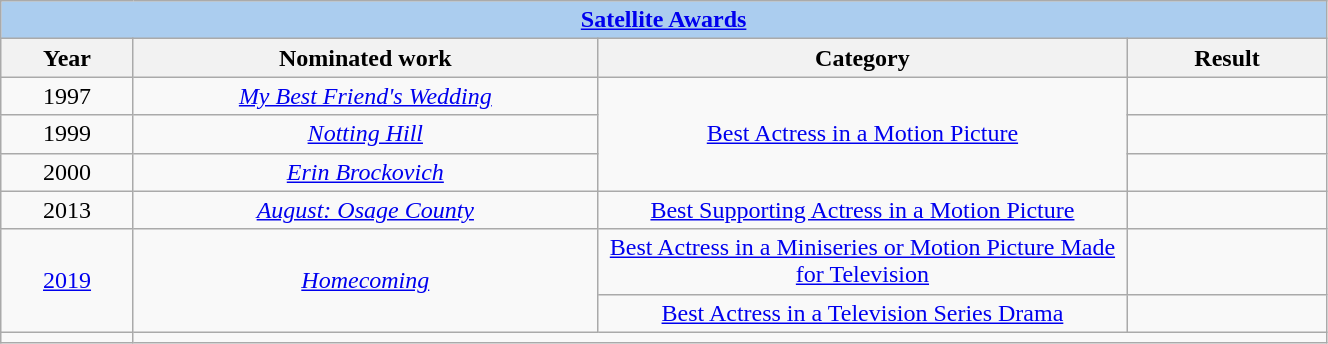<table width="70%" class="wikitable sortable">
<tr>
<th colspan="4" - style="background:#abcdef;" align="center"><a href='#'>Satellite Awards</a></th>
</tr>
<tr>
<th width="10%">Year</th>
<th width="35%">Nominated work</th>
<th width="40%">Category</th>
<th width="15%">Result</th>
</tr>
<tr>
<td align="center">1997</td>
<td align="center"><em><a href='#'>My Best Friend's Wedding</a></em></td>
<td rowspan=3 align="center"><a href='#'>Best Actress in a Motion Picture</a></td>
<td></td>
</tr>
<tr>
<td align="center">1999</td>
<td align="center"><em><a href='#'>Notting Hill</a></em></td>
<td></td>
</tr>
<tr>
<td align="center">2000</td>
<td align="center"><em><a href='#'>Erin Brockovich</a></em></td>
<td></td>
</tr>
<tr>
<td align="center">2013</td>
<td align="center"><em><a href='#'>August: Osage County</a></em></td>
<td align="center"><a href='#'>Best Supporting Actress in a Motion Picture</a></td>
<td></td>
</tr>
<tr>
<td rowspan="2" align="center"><a href='#'>2019</a></td>
<td rowspan="2" align="center"><em><a href='#'>Homecoming</a></em></td>
<td align="center"><a href='#'>Best Actress in a Miniseries or Motion Picture Made for Television</a></td>
<td></td>
</tr>
<tr>
<td align="center"><a href='#'>Best Actress in a Television Series Drama</a></td>
<td></td>
</tr>
<tr>
<td></td>
</tr>
</table>
